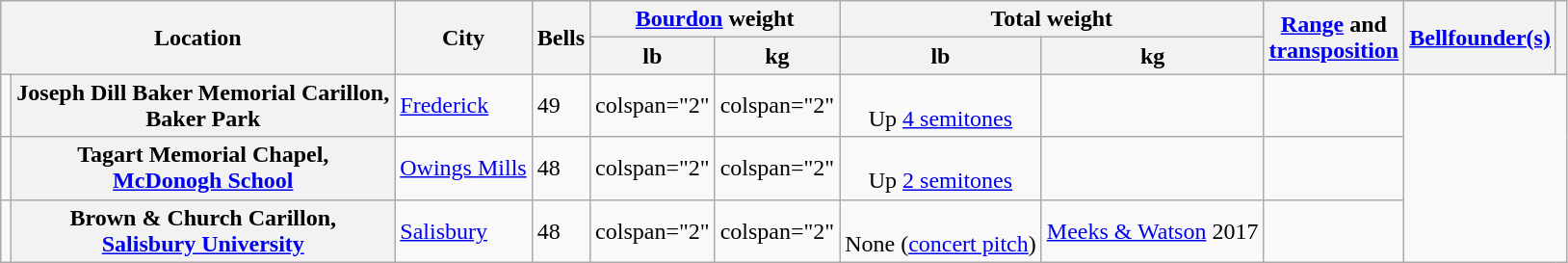<table class="wikitable sortable plainrowheaders">
<tr>
<th scope="col" colspan="2" rowspan="2" class="unsortable">Location</th>
<th scope="col" rowspan="2">City</th>
<th scope="col" rowspan="2">Bells</th>
<th scope="col" colspan="2"><a href='#'>Bourdon</a> weight</th>
<th scope="col" colspan="2">Total weight</th>
<th scope="col" rowspan="2" class="unsortable"><a href='#'>Range</a> and<br><a href='#'>transposition</a></th>
<th scope="col" rowspan="2" class="unsortable"><a href='#'>Bellfounder(s)</a></th>
<th scope="col" rowspan="2" class="unsortable"></th>
</tr>
<tr>
<th scope="col">lb</th>
<th scope="col">kg</th>
<th scope="col">lb</th>
<th scope="col">kg</th>
</tr>
<tr>
<td></td>
<th scope="row">Joseph Dill Baker Memorial Carillon,<br>Baker Park</th>
<td><a href='#'>Frederick</a></td>
<td>49</td>
<td>colspan="2" </td>
<td>colspan="2" </td>
<td style="text-align: center"><br>Up <a href='#'>4 semitones</a></td>
<td></td>
<td></td>
</tr>
<tr>
<td></td>
<th scope="row">Tagart Memorial Chapel,<br><a href='#'>McDonogh School</a></th>
<td><a href='#'>Owings Mills</a></td>
<td>48</td>
<td>colspan="2" </td>
<td>colspan="2" </td>
<td style="text-align: center"><br>Up <a href='#'>2 semitones</a></td>
<td></td>
<td></td>
</tr>
<tr>
<td></td>
<th scope="row">Brown & Church Carillon,<br><a href='#'>Salisbury University</a></th>
<td><a href='#'>Salisbury</a></td>
<td>48</td>
<td>colspan="2" </td>
<td>colspan="2" </td>
<td style="text-align: center"><br>None (<a href='#'>concert pitch</a>)</td>
<td><a href='#'>Meeks & Watson</a> 2017</td>
<td></td>
</tr>
</table>
